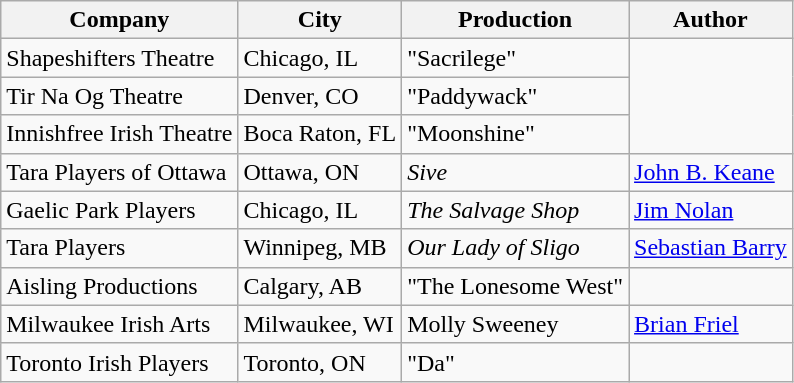<table class="wikitable">
<tr>
<th>Company</th>
<th>City</th>
<th>Production</th>
<th>Author</th>
</tr>
<tr>
<td>Shapeshifters Theatre</td>
<td>Chicago, IL</td>
<td>"Sacrilege"<br></td>
</tr>
<tr>
<td>Tir Na Og Theatre</td>
<td>Denver, CO</td>
<td>"Paddywack"<br></td>
</tr>
<tr>
<td>Innishfree Irish Theatre</td>
<td>Boca Raton, FL</td>
<td>"Moonshine"<br></td>
</tr>
<tr>
<td>Tara Players of Ottawa</td>
<td>Ottawa, ON</td>
<td><em>Sive</em></td>
<td><a href='#'>John B. Keane</a></td>
</tr>
<tr>
<td>Gaelic Park Players</td>
<td>Chicago, IL</td>
<td><em>The Salvage Shop</em></td>
<td><a href='#'>Jim Nolan</a></td>
</tr>
<tr>
<td>Tara Players</td>
<td>Winnipeg, MB</td>
<td><em>Our Lady of Sligo</em></td>
<td><a href='#'>Sebastian Barry</a></td>
</tr>
<tr>
<td>Aisling Productions</td>
<td>Calgary, AB</td>
<td>"The Lonesome West"<br></td>
</tr>
<tr>
<td>Milwaukee Irish Arts</td>
<td>Milwaukee, WI</td>
<td>Molly Sweeney</td>
<td><a href='#'>Brian Friel</a></td>
</tr>
<tr>
<td>Toronto Irish Players</td>
<td>Toronto, ON</td>
<td>"Da"<br></td>
</tr>
</table>
